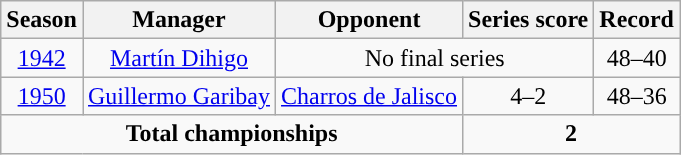<table class="wikitable plainrowheaders sortable" style="text-align:center;">
<tr>
<th scope="col">Season</th>
<th scope="col">Manager</th>
<th scope="col">Opponent</th>
<th scope="col">Series score</th>
<th scope="col">Record</th>
</tr>
<tr>
<td><a href='#'>1942</a></td>
<td><a href='#'>Martín Dihigo</a></td>
<td colspan=2>No final series</td>
<td>48–40</td>
</tr>
<tr>
<td><a href='#'>1950</a></td>
<td><a href='#'>Guillermo Garibay</a></td>
<td><a href='#'>Charros de Jalisco</a></td>
<td>4–2</td>
<td>48–36</td>
</tr>
<tr style="text-align:center; ">
<td colspan="3"><strong>Total championships</strong></td>
<td colspan="2"><strong>2</strong></td>
</tr>
</table>
